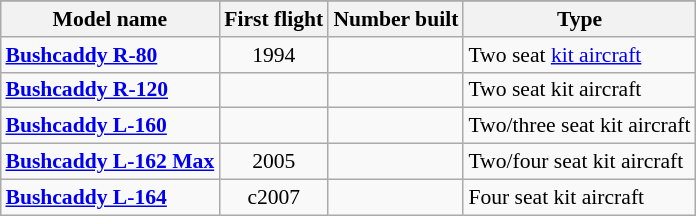<table class="wikitable"  style="margin:auto; font-size:90%;">
<tr>
</tr>
<tr style="background:#efefef;">
<th>Model name</th>
<th>First flight</th>
<th>Number built</th>
<th>Type</th>
</tr>
<tr>
<td align=left><strong><a href='#'>Bushcaddy R-80</a></strong></td>
<td align=center>1994</td>
<td align=center></td>
<td align=left>Two seat <a href='#'>kit aircraft</a></td>
</tr>
<tr>
<td align=left><strong><a href='#'>Bushcaddy R-120</a></strong></td>
<td align=center></td>
<td align=center></td>
<td align=left>Two seat kit aircraft</td>
</tr>
<tr>
<td align=left><strong><a href='#'>Bushcaddy L-160</a></strong></td>
<td align=center></td>
<td align=center></td>
<td align=left>Two/three seat kit aircraft</td>
</tr>
<tr>
<td align=left><strong><a href='#'>Bushcaddy L-162 Max</a></strong></td>
<td align=center>2005</td>
<td align=center></td>
<td align=left>Two/four seat kit aircraft</td>
</tr>
<tr>
<td align=left><strong><a href='#'>Bushcaddy L-164</a></strong></td>
<td align=center>c2007</td>
<td align=center></td>
<td align=left>Four seat kit aircraft</td>
</tr>
</table>
